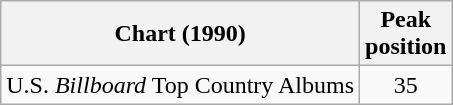<table class="wikitable">
<tr>
<th>Chart (1990)</th>
<th>Peak<br>position</th>
</tr>
<tr>
<td>U.S. <em>Billboard</em> Top Country Albums</td>
<td align="center">35</td>
</tr>
</table>
